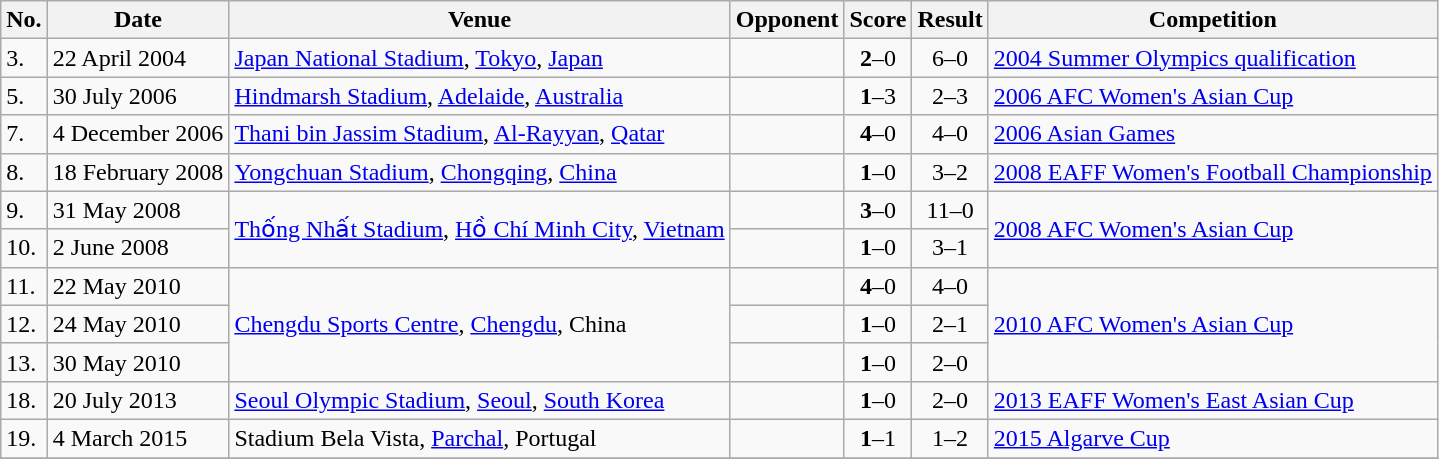<table class="wikitable">
<tr>
<th>No.</th>
<th>Date</th>
<th>Venue</th>
<th>Opponent</th>
<th>Score</th>
<th>Result</th>
<th>Competition</th>
</tr>
<tr>
<td>3.</td>
<td>22 April 2004</td>
<td><a href='#'>Japan National Stadium</a>, <a href='#'>Tokyo</a>, <a href='#'>Japan</a></td>
<td></td>
<td align=center><strong>2</strong>–0</td>
<td align=center>6–0</td>
<td><a href='#'>2004 Summer Olympics qualification</a></td>
</tr>
<tr>
<td>5.</td>
<td>30 July 2006</td>
<td><a href='#'>Hindmarsh Stadium</a>, <a href='#'>Adelaide</a>, <a href='#'>Australia</a></td>
<td></td>
<td align=center><strong>1</strong>–3</td>
<td align=center>2–3</td>
<td><a href='#'>2006 AFC Women's Asian Cup</a></td>
</tr>
<tr>
<td>7.</td>
<td>4 December 2006</td>
<td><a href='#'>Thani bin Jassim Stadium</a>, <a href='#'>Al-Rayyan</a>, <a href='#'>Qatar</a></td>
<td></td>
<td align=center><strong>4</strong>–0</td>
<td align=center>4–0</td>
<td><a href='#'>2006 Asian Games</a></td>
</tr>
<tr>
<td>8.</td>
<td>18 February 2008</td>
<td><a href='#'>Yongchuan Stadium</a>, <a href='#'>Chongqing</a>, <a href='#'>China</a></td>
<td></td>
<td align=center><strong>1</strong>–0</td>
<td align=center>3–2</td>
<td><a href='#'>2008 EAFF Women's Football Championship</a></td>
</tr>
<tr>
<td>9.</td>
<td>31 May 2008</td>
<td rowspan=2><a href='#'>Thống Nhất Stadium</a>, <a href='#'>Hồ Chí Minh City</a>, <a href='#'>Vietnam</a></td>
<td></td>
<td align=center><strong>3</strong>–0</td>
<td align=center>11–0</td>
<td rowspan=2><a href='#'>2008 AFC Women's Asian Cup</a></td>
</tr>
<tr>
<td>10.</td>
<td>2 June 2008</td>
<td></td>
<td align=center><strong>1</strong>–0</td>
<td align=center>3–1</td>
</tr>
<tr>
<td>11.</td>
<td>22 May 2010</td>
<td rowspan=3><a href='#'>Chengdu Sports Centre</a>, <a href='#'>Chengdu</a>, China</td>
<td></td>
<td align=center><strong>4</strong>–0</td>
<td align=center>4–0</td>
<td rowspan=3><a href='#'>2010 AFC Women's Asian Cup</a></td>
</tr>
<tr>
<td>12.</td>
<td>24 May 2010</td>
<td></td>
<td align=center><strong>1</strong>–0</td>
<td align=center>2–1</td>
</tr>
<tr>
<td>13.</td>
<td>30 May 2010</td>
<td></td>
<td align=center><strong>1</strong>–0</td>
<td align=center>2–0</td>
</tr>
<tr>
<td>18.</td>
<td>20 July 2013</td>
<td><a href='#'>Seoul Olympic Stadium</a>, <a href='#'>Seoul</a>, <a href='#'>South Korea</a></td>
<td></td>
<td align=center><strong>1</strong>–0</td>
<td align=center>2–0</td>
<td><a href='#'>2013 EAFF Women's East Asian Cup</a></td>
</tr>
<tr>
<td>19.</td>
<td>4 March 2015</td>
<td>Stadium Bela Vista, <a href='#'>Parchal</a>, Portugal</td>
<td></td>
<td align=center><strong>1</strong>–1</td>
<td align=center>1–2</td>
<td><a href='#'>2015 Algarve Cup</a></td>
</tr>
<tr>
</tr>
</table>
